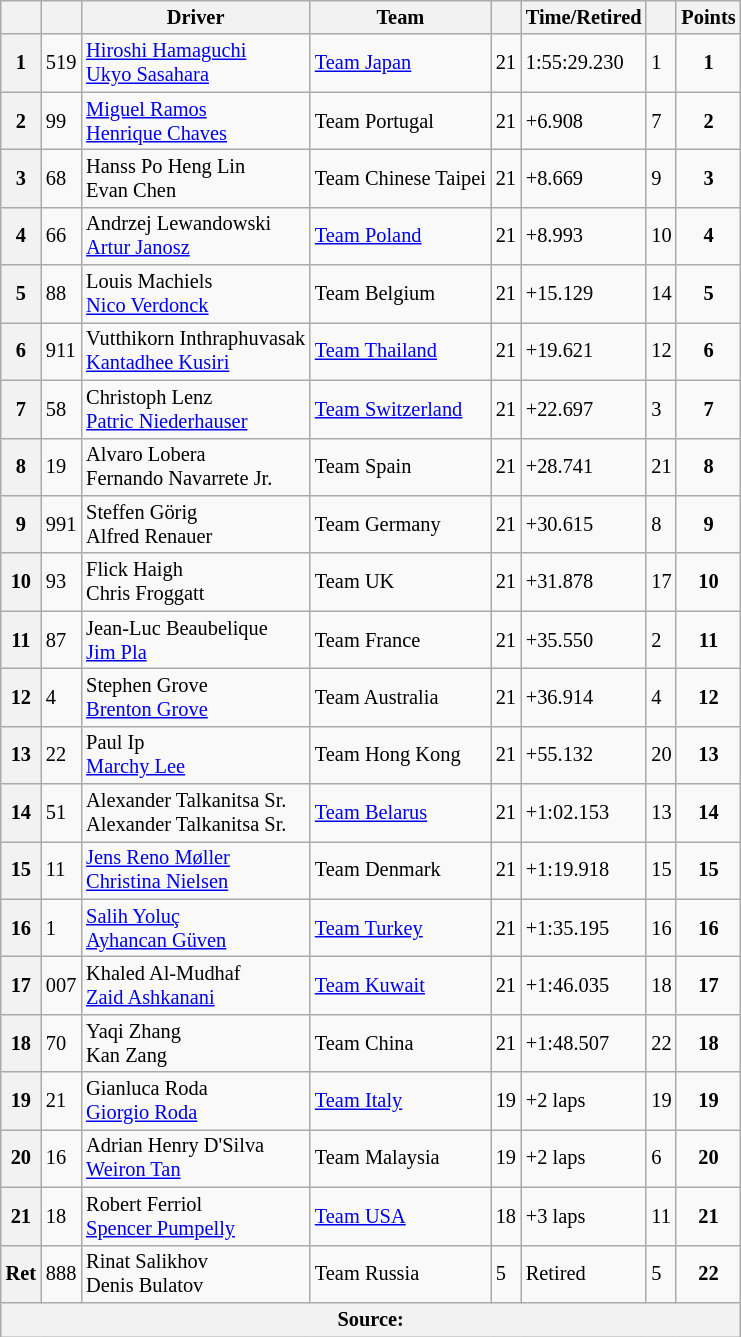<table class="wikitable" style="font-size:85%;">
<tr>
<th scope="col"></th>
<th scope="col"></th>
<th scope="col">Driver</th>
<th scope="col">Team</th>
<th scope="col"></th>
<th scope="col">Time/Retired</th>
<th scope="col"></th>
<th scope="col">Points</th>
</tr>
<tr>
<th>1</th>
<td>519</td>
<td><a href='#'>Hiroshi Hamaguchi</a><br><a href='#'>Ukyo Sasahara</a></td>
<td> <a href='#'>Team Japan</a></td>
<td>21</td>
<td>1:55:29.230</td>
<td>1</td>
<td align=center><strong>1</strong></td>
</tr>
<tr>
<th>2</th>
<td>99</td>
<td><a href='#'>Miguel Ramos</a><br><a href='#'>Henrique Chaves</a></td>
<td> Team Portugal</td>
<td>21</td>
<td>+6.908</td>
<td>7</td>
<td align=center><strong>2</strong></td>
</tr>
<tr>
<th>3</th>
<td>68</td>
<td>Hanss Po Heng Lin<br>Evan Chen</td>
<td> Team Chinese Taipei</td>
<td>21</td>
<td>+8.669</td>
<td>9</td>
<td align=center><strong>3</strong></td>
</tr>
<tr>
<th>4</th>
<td>66</td>
<td>Andrzej Lewandowski<br><a href='#'>Artur Janosz</a></td>
<td> <a href='#'>Team Poland</a></td>
<td>21</td>
<td>+8.993</td>
<td>10</td>
<td align=center><strong>4</strong></td>
</tr>
<tr>
<th>5</th>
<td>88</td>
<td>Louis Machiels<br><a href='#'>Nico Verdonck</a></td>
<td> Team Belgium</td>
<td>21</td>
<td>+15.129</td>
<td>14</td>
<td align=center><strong>5</strong></td>
</tr>
<tr>
<th>6</th>
<td>911</td>
<td>Vutthikorn Inthraphuvasak<br><a href='#'>Kantadhee Kusiri</a></td>
<td> <a href='#'>Team Thailand</a></td>
<td>21</td>
<td>+19.621</td>
<td>12</td>
<td align=center><strong>6</strong></td>
</tr>
<tr>
<th>7</th>
<td>58</td>
<td>Christoph Lenz<br><a href='#'>Patric Niederhauser</a></td>
<td> <a href='#'>Team Switzerland</a></td>
<td>21</td>
<td>+22.697</td>
<td>3</td>
<td align=center><strong>7</strong></td>
</tr>
<tr>
<th>8</th>
<td>19</td>
<td>Alvaro Lobera<br>Fernando Navarrete Jr.</td>
<td> Team Spain</td>
<td>21</td>
<td>+28.741</td>
<td>21</td>
<td align=center><strong>8</strong></td>
</tr>
<tr>
<th>9</th>
<td>991</td>
<td>Steffen Görig<br>Alfred Renauer</td>
<td> Team Germany</td>
<td>21</td>
<td>+30.615</td>
<td>8</td>
<td align=center><strong>9</strong></td>
</tr>
<tr>
<th>10</th>
<td>93</td>
<td>Flick Haigh<br>Chris Froggatt</td>
<td> Team UK</td>
<td>21</td>
<td>+31.878</td>
<td>17</td>
<td align=center><strong>10</strong></td>
</tr>
<tr>
<th>11</th>
<td>87</td>
<td>Jean-Luc Beaubelique<br><a href='#'>Jim Pla</a></td>
<td> Team France</td>
<td>21</td>
<td>+35.550</td>
<td>2</td>
<td align=center><strong>11</strong></td>
</tr>
<tr>
<th>12</th>
<td>4</td>
<td>Stephen Grove<br><a href='#'>Brenton Grove</a></td>
<td> Team Australia</td>
<td>21</td>
<td>+36.914</td>
<td>4</td>
<td align=center><strong>12</strong></td>
</tr>
<tr>
<th>13</th>
<td>22</td>
<td>Paul Ip<br><a href='#'>Marchy Lee</a></td>
<td> Team Hong Kong</td>
<td>21</td>
<td>+55.132</td>
<td>20</td>
<td align=center><strong>13</strong></td>
</tr>
<tr>
<th>14</th>
<td>51</td>
<td>Alexander Talkanitsa Sr.<br>Alexander Talkanitsa Sr.</td>
<td> <a href='#'>Team Belarus</a></td>
<td>21</td>
<td>+1:02.153</td>
<td>13</td>
<td align=center><strong>14</strong></td>
</tr>
<tr>
<th>15</th>
<td>11</td>
<td><a href='#'>Jens Reno Møller</a><br><a href='#'>Christina Nielsen</a></td>
<td> Team Denmark</td>
<td>21</td>
<td>+1:19.918</td>
<td>15</td>
<td align=center><strong>15</strong></td>
</tr>
<tr>
<th>16</th>
<td>1</td>
<td><a href='#'>Salih Yoluç</a><br><a href='#'>Ayhancan Güven</a></td>
<td> <a href='#'>Team Turkey</a></td>
<td>21</td>
<td>+1:35.195</td>
<td>16</td>
<td align=center><strong>16</strong></td>
</tr>
<tr>
<th>17</th>
<td>007</td>
<td>Khaled Al-Mudhaf<br><a href='#'>Zaid Ashkanani</a></td>
<td> <a href='#'>Team Kuwait</a></td>
<td>21</td>
<td>+1:46.035</td>
<td>18</td>
<td align=center><strong>17</strong></td>
</tr>
<tr>
<th>18</th>
<td>70</td>
<td>Yaqi Zhang<br>Kan Zang</td>
<td> Team China</td>
<td>21</td>
<td>+1:48.507</td>
<td>22</td>
<td align=center><strong>18</strong></td>
</tr>
<tr>
<th>19</th>
<td>21</td>
<td>Gianluca Roda<br><a href='#'>Giorgio Roda</a></td>
<td> <a href='#'>Team Italy</a></td>
<td>19</td>
<td>+2 laps</td>
<td>19</td>
<td align=center><strong>19</strong></td>
</tr>
<tr>
<th>20</th>
<td>16</td>
<td>Adrian Henry D'Silva<br><a href='#'>Weiron Tan</a></td>
<td> Team Malaysia</td>
<td>19</td>
<td>+2 laps</td>
<td>6</td>
<td align=center><strong>20</strong></td>
</tr>
<tr>
<th>21</th>
<td>18</td>
<td>Robert Ferriol<br><a href='#'>Spencer Pumpelly</a></td>
<td> <a href='#'>Team USA</a></td>
<td>18</td>
<td>+3 laps</td>
<td>11</td>
<td align=center><strong>21</strong></td>
</tr>
<tr>
<th>Ret</th>
<td>888</td>
<td>Rinat Salikhov<br>Denis Bulatov</td>
<td> Team Russia</td>
<td>5</td>
<td>Retired</td>
<td>5</td>
<td align=center><strong>22</strong></td>
</tr>
<tr class="sortbottom">
<th colspan=8>Source:</th>
</tr>
</table>
